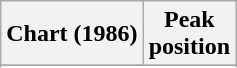<table class="wikitable sortable plainrowheaders" style="text-align:center">
<tr>
<th scope="col">Chart (1986)</th>
<th scope="col">Peak<br>position</th>
</tr>
<tr>
</tr>
<tr>
</tr>
</table>
